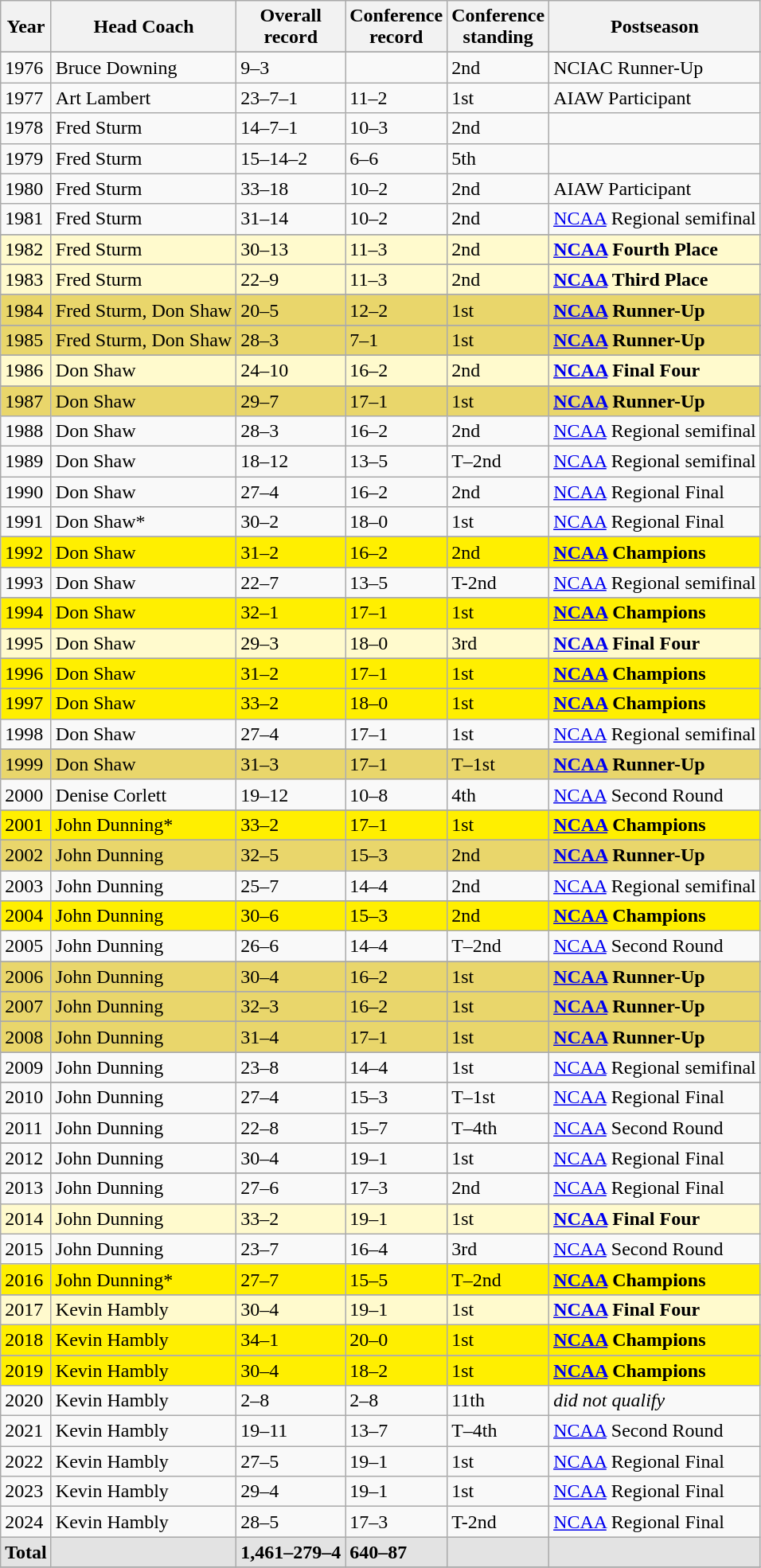<table class="wikitable">
<tr>
<th>Year</th>
<th>Head Coach</th>
<th>Overall <br> record</th>
<th>Conference<br> record</th>
<th>Conference<br> standing</th>
<th>Postseason</th>
</tr>
<tr>
</tr>
<tr>
<td>1976</td>
<td>Bruce Downing</td>
<td>9–3</td>
<td></td>
<td>2nd</td>
<td>NCIAC Runner-Up<br></td>
</tr>
<tr>
<td>1977</td>
<td>Art Lambert</td>
<td>23–7–1</td>
<td>11–2</td>
<td>1st</td>
<td>AIAW Participant<br></td>
</tr>
<tr>
<td>1978</td>
<td>Fred Sturm</td>
<td>14–7–1</td>
<td>10–3</td>
<td>2nd</td>
<td></td>
</tr>
<tr>
<td>1979</td>
<td>Fred Sturm</td>
<td>15–14–2</td>
<td>6–6</td>
<td>5th</td>
<td></td>
</tr>
<tr>
<td>1980</td>
<td>Fred Sturm</td>
<td>33–18</td>
<td>10–2</td>
<td>2nd</td>
<td>AIAW Participant</td>
</tr>
<tr>
<td>1981</td>
<td>Fred Sturm</td>
<td>31–14</td>
<td>10–2</td>
<td>2nd</td>
<td><a href='#'>NCAA</a> Regional semifinal</td>
</tr>
<tr>
</tr>
<tr style="background: #FFFACD;">
<td>1982</td>
<td>Fred Sturm</td>
<td>30–13</td>
<td>11–3</td>
<td>2nd</td>
<td><strong><a href='#'>NCAA</a> Fourth Place</strong></td>
</tr>
<tr>
</tr>
<tr style="background: #FFFACD;">
<td>1983</td>
<td>Fred Sturm</td>
<td>22–9</td>
<td>11–3</td>
<td>2nd</td>
<td><strong><a href='#'>NCAA</a> Third Place</strong><br></td>
</tr>
<tr>
</tr>
<tr style="background: #E9D66B;">
<td>1984</td>
<td>Fred Sturm, Don Shaw</td>
<td>20–5</td>
<td>12–2</td>
<td>1st</td>
<td><strong><a href='#'>NCAA</a> Runner-Up</strong></td>
</tr>
<tr>
</tr>
<tr style="background: #E9D66B;">
<td>1985</td>
<td>Fred Sturm, Don Shaw</td>
<td>28–3</td>
<td>7–1</td>
<td>1st</td>
<td><strong><a href='#'>NCAA</a> Runner-Up</strong><br></td>
</tr>
<tr>
</tr>
<tr style="background: #FFFACD;">
<td>1986</td>
<td>Don Shaw</td>
<td>24–10</td>
<td>16–2</td>
<td>2nd</td>
<td><strong><a href='#'>NCAA</a> Final Four</strong></td>
</tr>
<tr>
</tr>
<tr style="background: #E9D66B;">
<td>1987</td>
<td>Don Shaw</td>
<td>29–7</td>
<td>17–1</td>
<td>1st</td>
<td><strong><a href='#'>NCAA</a> Runner-Up</strong></td>
</tr>
<tr>
<td>1988</td>
<td>Don Shaw</td>
<td>28–3</td>
<td>16–2</td>
<td>2nd</td>
<td><a href='#'>NCAA</a> Regional semifinal</td>
</tr>
<tr>
<td>1989</td>
<td>Don Shaw</td>
<td>18–12</td>
<td>13–5</td>
<td>T–2nd</td>
<td><a href='#'>NCAA</a> Regional semifinal</td>
</tr>
<tr>
<td>1990</td>
<td>Don Shaw</td>
<td>27–4</td>
<td>16–2</td>
<td>2nd</td>
<td><a href='#'>NCAA</a> Regional Final</td>
</tr>
<tr>
<td>1991</td>
<td>Don Shaw*</td>
<td>30–2</td>
<td>18–0</td>
<td>1st</td>
<td><a href='#'>NCAA</a> Regional Final</td>
</tr>
<tr>
</tr>
<tr style="background: #FFEF00;">
<td>1992</td>
<td>Don Shaw</td>
<td>31–2</td>
<td>16–2</td>
<td>2nd</td>
<td><strong><a href='#'>NCAA</a> Champions</strong></td>
</tr>
<tr>
</tr>
<tr>
<td>1993</td>
<td>Don Shaw</td>
<td>22–7</td>
<td>13–5</td>
<td>T-2nd</td>
<td><a href='#'>NCAA</a> Regional semifinal</td>
</tr>
<tr>
</tr>
<tr style="background: #FFEF00;">
<td>1994</td>
<td>Don Shaw</td>
<td>32–1</td>
<td>17–1</td>
<td>1st</td>
<td><strong><a href='#'>NCAA</a> Champions</strong></td>
</tr>
<tr>
</tr>
<tr style="background: #FFFACD;">
<td>1995</td>
<td>Don Shaw</td>
<td>29–3</td>
<td>18–0</td>
<td>3rd</td>
<td><strong><a href='#'>NCAA</a> Final Four</strong></td>
</tr>
<tr>
</tr>
<tr style="background: #FFEF00;">
<td>1996</td>
<td>Don Shaw</td>
<td>31–2</td>
<td>17–1</td>
<td>1st</td>
<td><strong><a href='#'>NCAA</a> Champions</strong></td>
</tr>
<tr>
</tr>
<tr style="background: #FFEF00;">
<td>1997</td>
<td>Don Shaw</td>
<td>33–2</td>
<td>18–0</td>
<td>1st</td>
<td><strong><a href='#'>NCAA</a> Champions</strong></td>
</tr>
<tr>
<td>1998</td>
<td>Don Shaw</td>
<td>27–4</td>
<td>17–1</td>
<td>1st</td>
<td><a href='#'>NCAA</a> Regional semifinal</td>
</tr>
<tr>
</tr>
<tr style="background: #E9D66B;">
<td>1999</td>
<td>Don Shaw</td>
<td>31–3</td>
<td>17–1</td>
<td>T–1st</td>
<td><strong><a href='#'>NCAA</a> Runner-Up</strong><br></td>
</tr>
<tr>
<td>2000</td>
<td>Denise Corlett</td>
<td>19–12</td>
<td>10–8</td>
<td>4th</td>
<td><a href='#'>NCAA</a> Second Round<br></td>
</tr>
<tr>
</tr>
<tr style="background: #FFEF00;">
<td>2001</td>
<td>John Dunning*</td>
<td>33–2</td>
<td>17–1</td>
<td>1st</td>
<td><strong><a href='#'>NCAA</a> Champions</strong></td>
</tr>
<tr>
</tr>
<tr style="background: #E9D66B;">
<td>2002</td>
<td>John Dunning</td>
<td>32–5</td>
<td>15–3</td>
<td>2nd</td>
<td><strong><a href='#'>NCAA</a> Runner-Up</strong></td>
</tr>
<tr>
<td>2003</td>
<td>John Dunning</td>
<td>25–7</td>
<td>14–4</td>
<td>2nd</td>
<td><a href='#'>NCAA</a> Regional semifinal</td>
</tr>
<tr>
</tr>
<tr style="background: #FFEF00;">
<td>2004</td>
<td>John Dunning</td>
<td>30–6</td>
<td>15–3</td>
<td>2nd</td>
<td><strong><a href='#'>NCAA</a> Champions</strong></td>
</tr>
<tr>
<td>2005</td>
<td>John Dunning</td>
<td>26–6</td>
<td>14–4</td>
<td>T–2nd</td>
<td><a href='#'>NCAA</a> Second Round</td>
</tr>
<tr>
</tr>
<tr style="background: #E9D66B;">
<td>2006</td>
<td>John Dunning</td>
<td>30–4</td>
<td>16–2</td>
<td>1st</td>
<td><strong><a href='#'>NCAA</a> Runner-Up</strong></td>
</tr>
<tr>
</tr>
<tr style="background: #E9D66B;">
<td>2007</td>
<td>John Dunning</td>
<td>32–3</td>
<td>16–2</td>
<td>1st</td>
<td><strong><a href='#'>NCAA</a> Runner-Up</strong></td>
</tr>
<tr>
</tr>
<tr style="background: #E9D66B;">
<td>2008</td>
<td>John Dunning</td>
<td>31–4</td>
<td>17–1</td>
<td>1st</td>
<td><strong><a href='#'>NCAA</a> Runner-Up</strong></td>
</tr>
<tr>
</tr>
<tr>
<td>2009</td>
<td>John Dunning</td>
<td>23–8</td>
<td>14–4</td>
<td>1st</td>
<td><a href='#'>NCAA</a> Regional semifinal</td>
</tr>
<tr>
</tr>
<tr>
<td>2010</td>
<td>John Dunning</td>
<td>27–4</td>
<td>15–3</td>
<td>T–1st</td>
<td><a href='#'>NCAA</a> Regional Final<br></td>
</tr>
<tr>
<td>2011</td>
<td>John Dunning</td>
<td>22–8</td>
<td>15–7</td>
<td>T–4th</td>
<td><a href='#'>NCAA</a> Second Round</td>
</tr>
<tr>
</tr>
<tr>
<td>2012</td>
<td>John Dunning</td>
<td>30–4</td>
<td>19–1</td>
<td>1st</td>
<td><a href='#'>NCAA</a> Regional Final</td>
</tr>
<tr>
</tr>
<tr>
<td>2013</td>
<td>John Dunning</td>
<td>27–6</td>
<td>17–3</td>
<td>2nd</td>
<td><a href='#'>NCAA</a> Regional Final</td>
</tr>
<tr style="background: #FFFACD;">
<td>2014</td>
<td>John Dunning</td>
<td>33–2</td>
<td>19–1</td>
<td>1st</td>
<td><strong><a href='#'>NCAA</a> Final Four</strong></td>
</tr>
<tr>
<td>2015</td>
<td>John Dunning</td>
<td>23–7</td>
<td>16–4</td>
<td>3rd</td>
<td><a href='#'>NCAA</a> Second Round</td>
</tr>
<tr style="background: #FFEF00;">
<td>2016</td>
<td>John Dunning*</td>
<td>27–7</td>
<td>15–5</td>
<td>T–2nd</td>
<td><strong><a href='#'>NCAA</a> Champions</strong><br></td>
</tr>
<tr>
</tr>
<tr style="background: #FFFACD;">
<td>2017</td>
<td>Kevin Hambly</td>
<td>30–4</td>
<td>19–1</td>
<td>1st</td>
<td><strong><a href='#'>NCAA</a> Final Four</strong></td>
</tr>
<tr style="background: #FFEF00;">
<td>2018</td>
<td>Kevin Hambly</td>
<td>34–1</td>
<td>20–0</td>
<td>1st</td>
<td><strong><a href='#'>NCAA</a> Champions</strong></td>
</tr>
<tr>
</tr>
<tr style="background: #FFEF00;">
<td>2019</td>
<td>Kevin Hambly</td>
<td>30–4</td>
<td>18–2</td>
<td>1st</td>
<td><strong><a href='#'>NCAA</a> Champions</strong></td>
</tr>
<tr>
<td>2020</td>
<td>Kevin Hambly</td>
<td>2–8</td>
<td>2–8</td>
<td>11th</td>
<td><em>did not qualify</em></td>
</tr>
<tr>
<td>2021</td>
<td>Kevin Hambly</td>
<td>19–11</td>
<td>13–7</td>
<td>T–4th</td>
<td><a href='#'>NCAA</a> Second Round</td>
</tr>
<tr>
<td>2022</td>
<td>Kevin Hambly</td>
<td>27–5</td>
<td>19–1</td>
<td>1st</td>
<td><a href='#'>NCAA</a> Regional Final</td>
</tr>
<tr>
<td>2023</td>
<td>Kevin Hambly</td>
<td>29–4</td>
<td>19–1</td>
<td>1st</td>
<td><a href='#'>NCAA</a> Regional Final<br></td>
</tr>
<tr>
<td>2024</td>
<td>Kevin Hambly</td>
<td>28–5</td>
<td>17–3</td>
<td>T-2nd</td>
<td><a href='#'>NCAA</a> Regional Final</td>
</tr>
<tr style="background: #e3e3e3;">
<td><strong>Total</strong></td>
<td></td>
<td><strong>1,461–279–4</strong></td>
<td><strong>640–87</strong></td>
<td></td>
<td></td>
</tr>
<tr>
</tr>
</table>
